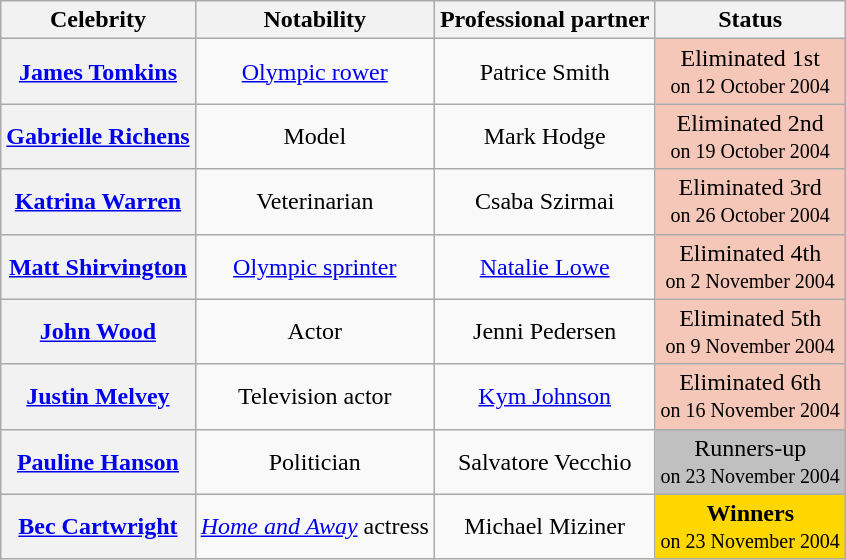<table class="wikitable sortable" style="text-align:center;">
<tr>
<th scope="col">Celebrity</th>
<th scope="col" class="unsortable">Notability</th>
<th scope="col">Professional partner</th>
<th scope="col">Status</th>
</tr>
<tr>
<th scope="row"><a href='#'>James Tomkins</a></th>
<td><a href='#'>Olympic rower</a></td>
<td>Patrice Smith</td>
<td bgcolor="#F4C7B8">Eliminated 1st<br><small>on 12 October 2004</small></td>
</tr>
<tr>
<th scope="row"><a href='#'>Gabrielle Richens</a></th>
<td>Model</td>
<td>Mark Hodge</td>
<td bgcolor="#F4C7B8">Eliminated 2nd<br><small>on 19 October 2004</small></td>
</tr>
<tr>
<th scope="row"><a href='#'>Katrina Warren</a></th>
<td>Veterinarian</td>
<td>Csaba Szirmai</td>
<td bgcolor="#F4C7B8">Eliminated 3rd<br><small>on 26 October 2004</small></td>
</tr>
<tr>
<th scope="row"><a href='#'>Matt Shirvington</a></th>
<td><a href='#'>Olympic sprinter</a></td>
<td><a href='#'>Natalie Lowe</a></td>
<td bgcolor="#F4C7B8">Eliminated 4th<br><small>on 2 November 2004</small></td>
</tr>
<tr>
<th scope="row"><a href='#'>John Wood</a></th>
<td>Actor</td>
<td>Jenni Pedersen</td>
<td bgcolor="#F4C7B8">Eliminated 5th<br><small>on 9 November 2004</small></td>
</tr>
<tr>
<th scope="row"><a href='#'>Justin Melvey</a></th>
<td>Television actor</td>
<td><a href='#'>Kym Johnson</a></td>
<td bgcolor="#F4C7B8">Eliminated 6th<br><small>on 16 November 2004</small></td>
</tr>
<tr>
<th scope="row"><a href='#'>Pauline Hanson</a></th>
<td>Politician</td>
<td>Salvatore Vecchio</td>
<td bgcolor="silver">Runners-up<br><small>on 23 November 2004</small></td>
</tr>
<tr>
<th scope="row"><a href='#'>Bec Cartwright</a></th>
<td><em><a href='#'>Home and Away</a></em> actress</td>
<td>Michael Miziner</td>
<td bgcolor="gold"><strong>Winners</strong><br><small>on 23 November 2004</small></td>
</tr>
</table>
